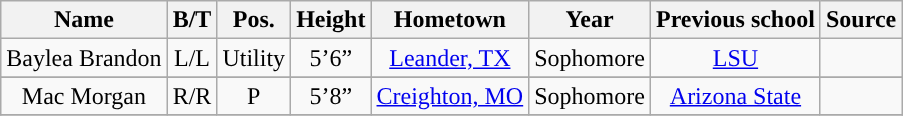<table class="wikitable sortable">
<tr>
<th style="text-align:center; ">Name</th>
<th style="text-align:center; ">B/T</th>
<th style="text-align:center; ">Pos.</th>
<th style="text-align:center; ">Height</th>
<th style="text-align:center; ">Hometown</th>
<th style="text-align:center; ">Year</th>
<th style="text-align:center; ">Previous school</th>
<th style="text-align:center; ">Source</th>
</tr>
<tr align="center">
<td>Baylea Brandon</td>
<td>L/L</td>
<td>Utility</td>
<td>5’6”</td>
<td><a href='#'>Leander, TX</a></td>
<td>Sophomore</td>
<td><a href='#'>LSU</a></td>
<td></td>
</tr>
<tr>
</tr>
<tr align="center">
<td>Mac Morgan</td>
<td>R/R</td>
<td>P</td>
<td>5’8”</td>
<td><a href='#'>Creighton, MO</a></td>
<td>Sophomore</td>
<td><a href='#'>Arizona State</a></td>
<td></td>
</tr>
<tr>
</tr>
</table>
